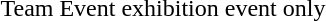<table>
<tr>
<td>Team Event</td>
<td>exhibition event only</td>
</tr>
</table>
